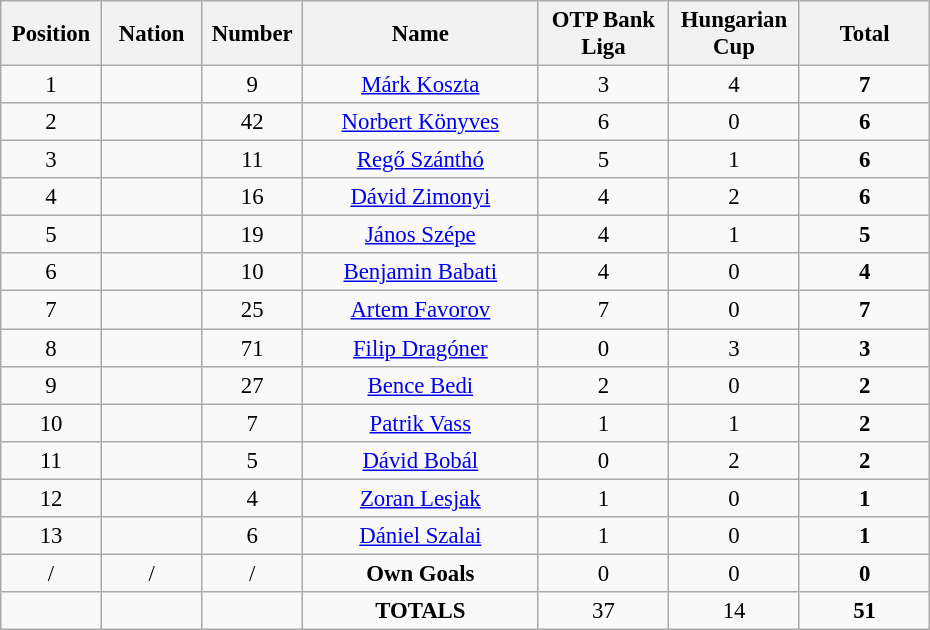<table class="wikitable" style="font-size: 95%; text-align: center;">
<tr>
<th width=60>Position</th>
<th width=60>Nation</th>
<th width=60>Number</th>
<th width=150>Name</th>
<th width=80>OTP Bank Liga</th>
<th width=80>Hungarian Cup</th>
<th width=80>Total</th>
</tr>
<tr>
<td>1</td>
<td></td>
<td>9</td>
<td><a href='#'>Márk Koszta</a></td>
<td>3</td>
<td>4</td>
<td><strong>7</strong></td>
</tr>
<tr>
<td>2</td>
<td></td>
<td>42</td>
<td><a href='#'>Norbert Könyves</a></td>
<td>6</td>
<td>0</td>
<td><strong>6</strong></td>
</tr>
<tr>
<td>3</td>
<td></td>
<td>11</td>
<td><a href='#'>Regő Szánthó</a></td>
<td>5</td>
<td>1</td>
<td><strong>6</strong></td>
</tr>
<tr>
<td>4</td>
<td></td>
<td>16</td>
<td><a href='#'>Dávid Zimonyi</a></td>
<td>4</td>
<td>2</td>
<td><strong>6</strong></td>
</tr>
<tr>
<td>5</td>
<td></td>
<td>19</td>
<td><a href='#'>János Szépe</a></td>
<td>4</td>
<td>1</td>
<td><strong>5</strong></td>
</tr>
<tr>
<td>6</td>
<td></td>
<td>10</td>
<td><a href='#'>Benjamin Babati</a></td>
<td>4</td>
<td>0</td>
<td><strong>4</strong></td>
</tr>
<tr>
<td>7</td>
<td></td>
<td>25</td>
<td><a href='#'>Artem Favorov</a></td>
<td>7</td>
<td>0</td>
<td><strong>7</strong></td>
</tr>
<tr>
<td>8</td>
<td></td>
<td>71</td>
<td><a href='#'>Filip Dragóner</a></td>
<td>0</td>
<td>3</td>
<td><strong>3</strong></td>
</tr>
<tr>
<td>9</td>
<td></td>
<td>27</td>
<td><a href='#'>Bence Bedi</a></td>
<td>2</td>
<td>0</td>
<td><strong>2</strong></td>
</tr>
<tr>
<td>10</td>
<td></td>
<td>7</td>
<td><a href='#'>Patrik Vass</a></td>
<td>1</td>
<td>1</td>
<td><strong>2</strong></td>
</tr>
<tr>
<td>11</td>
<td></td>
<td>5</td>
<td><a href='#'>Dávid Bobál</a></td>
<td>0</td>
<td>2</td>
<td><strong>2</strong></td>
</tr>
<tr>
<td>12</td>
<td></td>
<td>4</td>
<td><a href='#'>Zoran Lesjak</a></td>
<td>1</td>
<td>0</td>
<td><strong>1</strong></td>
</tr>
<tr>
<td>13</td>
<td></td>
<td>6</td>
<td><a href='#'>Dániel Szalai</a></td>
<td>1</td>
<td>0</td>
<td><strong>1</strong></td>
</tr>
<tr>
<td>/</td>
<td>/</td>
<td>/</td>
<td><strong>Own Goals</strong></td>
<td>0</td>
<td>0</td>
<td><strong>0</strong></td>
</tr>
<tr>
<td></td>
<td></td>
<td></td>
<td><strong>TOTALS</strong></td>
<td>37</td>
<td>14</td>
<td><strong>51</strong></td>
</tr>
</table>
